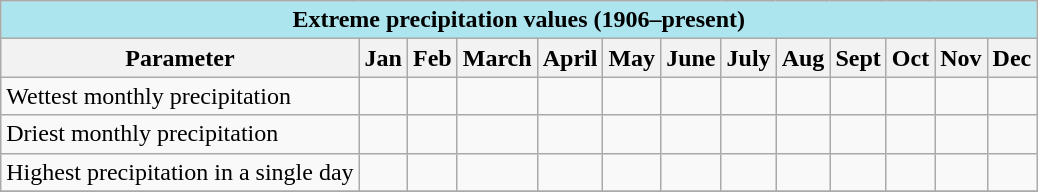<table class="wikitable">
<tr>
<td colspan="14" style="background: #ACE5EE; text-align:center;"><strong>Extreme precipitation values (1906–present)</strong></td>
</tr>
<tr>
<th>Parameter</th>
<th>Jan</th>
<th>Feb</th>
<th>March</th>
<th>April</th>
<th>May</th>
<th>June</th>
<th>July</th>
<th>Aug</th>
<th>Sept</th>
<th>Oct</th>
<th>Nov</th>
<th>Dec</th>
</tr>
<tr>
<td>Wettest monthly precipitation</td>
<td></td>
<td></td>
<td></td>
<td></td>
<td></td>
<td></td>
<td></td>
<td></td>
<td></td>
<td></td>
<td></td>
<td></td>
</tr>
<tr>
<td>Driest monthly precipitation</td>
<td></td>
<td></td>
<td></td>
<td></td>
<td></td>
<td></td>
<td></td>
<td></td>
<td></td>
<td></td>
<td></td>
<td></td>
</tr>
<tr>
<td>Highest precipitation in a single day</td>
<td></td>
<td></td>
<td></td>
<td></td>
<td></td>
<td></td>
<td></td>
<td></td>
<td></td>
<td></td>
<td></td>
<td></td>
</tr>
<tr>
</tr>
</table>
